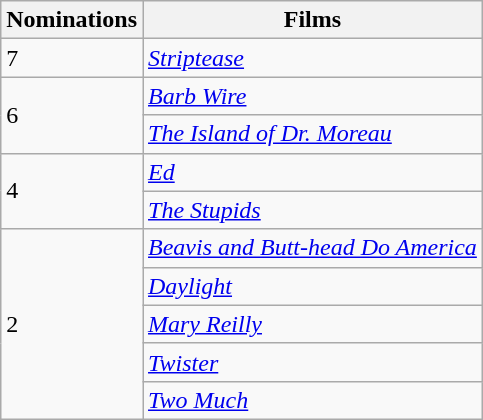<table class="wikitable">
<tr>
<th>Nominations</th>
<th>Films</th>
</tr>
<tr>
<td>7</td>
<td><a href='#'><em>Striptease</em></a></td>
</tr>
<tr>
<td rowspan="2">6</td>
<td><a href='#'><em>Barb Wire</em></a></td>
</tr>
<tr>
<td><a href='#'><em>The Island of Dr. Moreau</em></a></td>
</tr>
<tr>
<td rowspan="2">4</td>
<td><a href='#'><em>Ed</em></a></td>
</tr>
<tr>
<td><a href='#'><em>The Stupids</em></a></td>
</tr>
<tr>
<td rowspan="5">2</td>
<td><a href='#'><em>Beavis and Butt-head Do America</em></a></td>
</tr>
<tr>
<td><a href='#'><em>Daylight</em></a></td>
</tr>
<tr>
<td><a href='#'><em>Mary Reilly</em></a></td>
</tr>
<tr>
<td><a href='#'><em>Twister</em></a></td>
</tr>
<tr>
<td><em><a href='#'>Two Much</a></em></td>
</tr>
</table>
